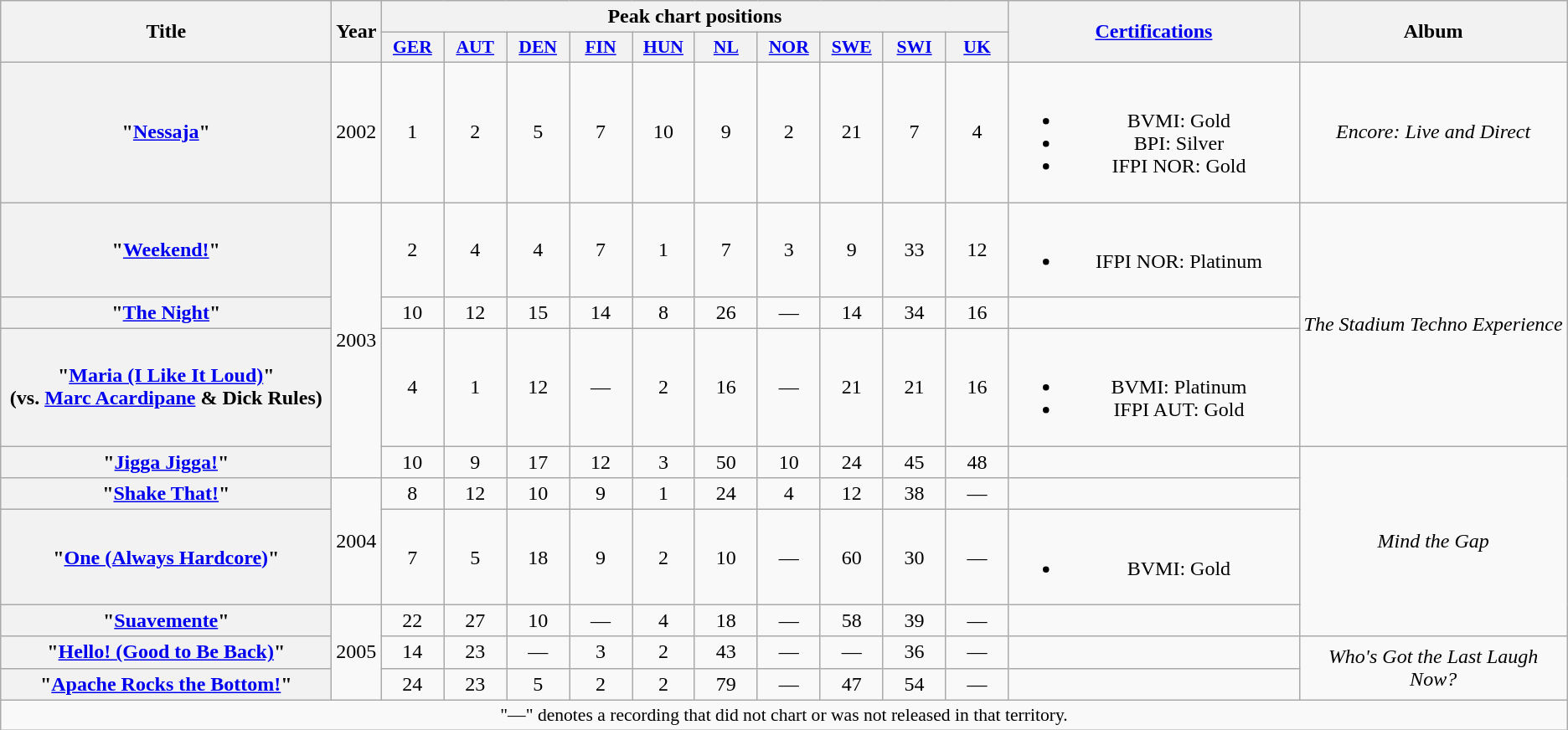<table class="wikitable plainrowheaders" style="text-align:center;">
<tr>
<th scope="col" rowspan="2" style="width:16em;">Title</th>
<th scope="col" rowspan="2">Year</th>
<th scope="col" colspan="10">Peak chart positions</th>
<th scope="col" rowspan="2" style="width:14em;"><a href='#'>Certifications</a></th>
<th scope="col" rowspan="2">Album</th>
</tr>
<tr>
<th style="width:3em;font-size:90%"><a href='#'>GER</a><br></th>
<th style="width:3em;font-size:90%"><a href='#'>AUT</a><br></th>
<th style="width:3em;font-size:90%"><a href='#'>DEN</a><br></th>
<th style="width:3em;font-size:90%"><a href='#'>FIN</a><br></th>
<th style="width:3em;font-size:90%"><a href='#'>HUN</a><br></th>
<th style="width:3em;font-size:90%"><a href='#'>NL</a><br></th>
<th style="width:3em;font-size:90%"><a href='#'>NOR</a><br></th>
<th style="width:3em;font-size:90%"><a href='#'>SWE</a><br></th>
<th style="width:3em;font-size:90%"><a href='#'>SWI</a><br></th>
<th style="width:3em;font-size:90%"><a href='#'>UK</a><br></th>
</tr>
<tr>
<th scope="row">"<a href='#'>Nessaja</a>"</th>
<td>2002</td>
<td>1</td>
<td>2</td>
<td>5</td>
<td>7</td>
<td>10</td>
<td>9</td>
<td>2</td>
<td>21</td>
<td>7</td>
<td>4</td>
<td><br><ul><li>BVMI: Gold</li><li>BPI: Silver</li><li>IFPI NOR: Gold</li></ul></td>
<td><em>Encore: Live and Direct</em></td>
</tr>
<tr>
<th scope="row">"<a href='#'>Weekend!</a>"</th>
<td rowspan="4">2003</td>
<td>2</td>
<td>4</td>
<td>4</td>
<td>7</td>
<td>1</td>
<td>7</td>
<td>3</td>
<td>9</td>
<td>33</td>
<td>12</td>
<td><br><ul><li>IFPI NOR: Platinum</li></ul></td>
<td rowspan="3"><em>The Stadium Techno Experience</em></td>
</tr>
<tr>
<th scope="row">"<a href='#'>The Night</a>"</th>
<td>10</td>
<td>12</td>
<td>15</td>
<td>14</td>
<td>8</td>
<td>26</td>
<td>—</td>
<td>14</td>
<td>34</td>
<td>16</td>
<td></td>
</tr>
<tr>
<th scope="row">"<a href='#'>Maria (I Like It Loud)</a>" <br><span>(vs. <a href='#'>Marc Acardipane</a> & Dick Rules)</span></th>
<td>4</td>
<td>1</td>
<td>12</td>
<td>—</td>
<td>2</td>
<td>16</td>
<td>—</td>
<td>21</td>
<td>21</td>
<td>16</td>
<td><br><ul><li>BVMI: Platinum</li><li>IFPI AUT: Gold</li></ul></td>
</tr>
<tr>
<th scope="row">"<a href='#'>Jigga Jigga!</a>"</th>
<td>10</td>
<td>9</td>
<td>17</td>
<td>12</td>
<td>3</td>
<td>50</td>
<td>10</td>
<td>24</td>
<td>45</td>
<td>48</td>
<td></td>
<td rowspan="4"><em>Mind the Gap</em></td>
</tr>
<tr>
<th scope="row">"<a href='#'>Shake That!</a>"</th>
<td rowspan="2">2004</td>
<td>8</td>
<td>12</td>
<td>10</td>
<td>9</td>
<td>1</td>
<td>24</td>
<td>4</td>
<td>12</td>
<td>38</td>
<td>—</td>
<td></td>
</tr>
<tr>
<th scope="row">"<a href='#'>One (Always Hardcore)</a>"</th>
<td>7</td>
<td>5</td>
<td>18</td>
<td>9</td>
<td>2</td>
<td>10</td>
<td>—</td>
<td>60</td>
<td>30</td>
<td>—</td>
<td><br><ul><li>BVMI: Gold</li></ul></td>
</tr>
<tr>
<th scope="row">"<a href='#'>Suavemente</a>"</th>
<td rowspan="3">2005</td>
<td>22</td>
<td>27</td>
<td>10</td>
<td>—</td>
<td>4</td>
<td>18</td>
<td>—</td>
<td>58</td>
<td>39</td>
<td>—</td>
<td></td>
</tr>
<tr>
<th scope="row">"<a href='#'>Hello! (Good to Be Back)</a>"</th>
<td>14</td>
<td>23</td>
<td>—</td>
<td>3</td>
<td>2</td>
<td>43</td>
<td>—</td>
<td>—</td>
<td>36</td>
<td>—</td>
<td></td>
<td rowspan="2"><em>Who's Got the Last Laugh Now?</em></td>
</tr>
<tr>
<th scope="row">"<a href='#'>Apache Rocks the Bottom!</a>"</th>
<td>24</td>
<td>23</td>
<td>5</td>
<td>2</td>
<td>2</td>
<td>79</td>
<td>—</td>
<td>47</td>
<td>54</td>
<td>—</td>
<td></td>
</tr>
<tr>
<td colspan="14" style="font-size:90%">"—" denotes a recording that did not chart or was not released in that territory.</td>
</tr>
</table>
